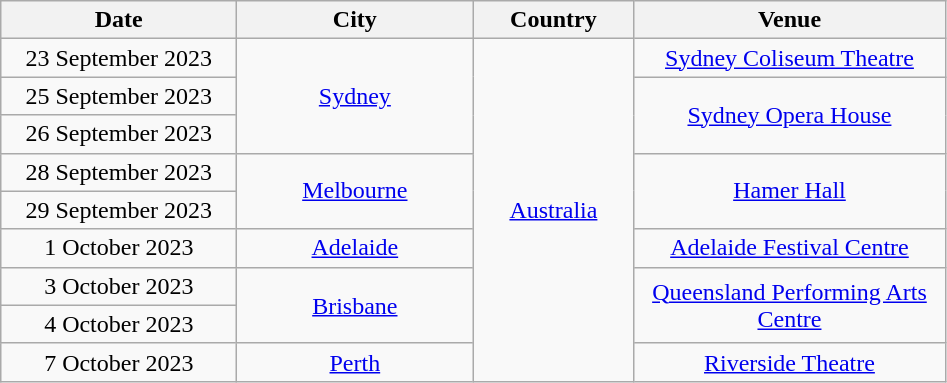<table class="wikitable" style="text-align:center;">
<tr>
<th width=150>Date</th>
<th width=150>City</th>
<th width=100>Country</th>
<th width=200>Venue</th>
</tr>
<tr>
<td>23 September 2023</td>
<td rowspan="3"><a href='#'>Sydney</a></td>
<td rowspan="9"><a href='#'>Australia</a></td>
<td><a href='#'>Sydney Coliseum Theatre</a></td>
</tr>
<tr>
<td>25 September 2023</td>
<td rowspan=2><a href='#'>Sydney Opera House</a></td>
</tr>
<tr>
<td>26 September 2023</td>
</tr>
<tr>
<td>28 September 2023</td>
<td rowspan="2"><a href='#'>Melbourne</a></td>
<td rowspan="2"><a href='#'>Hamer Hall</a></td>
</tr>
<tr>
<td>29 September 2023</td>
</tr>
<tr>
<td>1 October 2023</td>
<td><a href='#'>Adelaide</a></td>
<td><a href='#'>Adelaide Festival Centre</a></td>
</tr>
<tr>
<td>3 October 2023</td>
<td rowspan="2"><a href='#'>Brisbane</a></td>
<td rowspan="2"><a href='#'>Queensland Performing Arts Centre</a></td>
</tr>
<tr>
<td>4 October 2023</td>
</tr>
<tr>
<td>7 October 2023</td>
<td><a href='#'>Perth</a></td>
<td><a href='#'>Riverside Theatre</a></td>
</tr>
</table>
